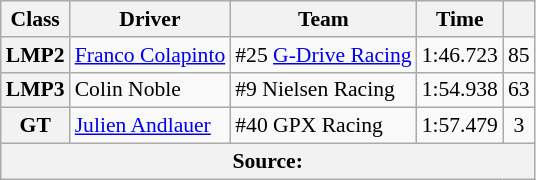<table class="wikitable" style="font-size: 90%;">
<tr>
<th>Class</th>
<th>Driver</th>
<th>Team</th>
<th>Time</th>
<th></th>
</tr>
<tr>
<th>LMP2</th>
<td> <a href='#'>Franco Colapinto</a></td>
<td> #25 <a href='#'>G-Drive Racing</a></td>
<td>1:46.723</td>
<td align="center">85</td>
</tr>
<tr>
<th>LMP3</th>
<td> Colin Noble</td>
<td> #9 Nielsen Racing</td>
<td>1:54.938</td>
<td align="center">63</td>
</tr>
<tr>
<th>GT</th>
<td> <a href='#'>Julien Andlauer</a></td>
<td> #40 GPX Racing</td>
<td>1:57.479</td>
<td align="center">3</td>
</tr>
<tr>
<th colspan="5">Source:</th>
</tr>
</table>
